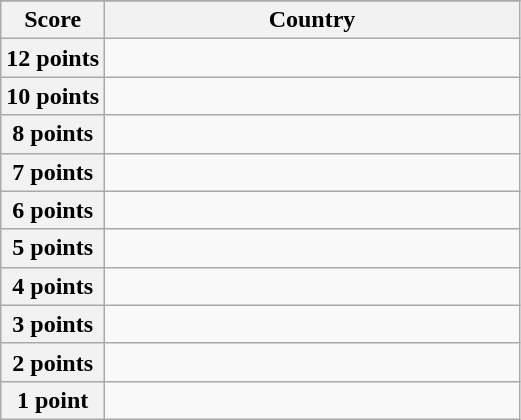<table class="wikitable">
<tr>
</tr>
<tr>
<th scope="col" width="20%">Score</th>
<th scope="col">Country</th>
</tr>
<tr>
<th scope="row">12 points</th>
<td></td>
</tr>
<tr>
<th scope="row">10 points</th>
<td></td>
</tr>
<tr>
<th scope="row">8 points</th>
<td></td>
</tr>
<tr>
<th scope="row">7 points</th>
<td></td>
</tr>
<tr>
<th scope="row">6 points</th>
<td></td>
</tr>
<tr>
<th scope="row">5 points</th>
<td></td>
</tr>
<tr>
<th scope="row">4 points</th>
<td></td>
</tr>
<tr>
<th scope="row">3 points</th>
<td></td>
</tr>
<tr>
<th scope="row">2 points</th>
<td></td>
</tr>
<tr>
<th scope="row">1 point</th>
<td></td>
</tr>
</table>
